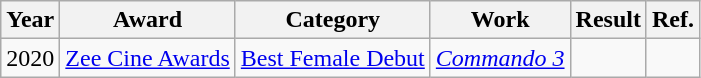<table class="wikitable">
<tr>
<th>Year</th>
<th>Award</th>
<th>Category</th>
<th>Work</th>
<th>Result</th>
<th>Ref.</th>
</tr>
<tr>
<td>2020</td>
<td><a href='#'>Zee Cine Awards</a></td>
<td><a href='#'>Best Female Debut</a></td>
<td><em><a href='#'>Commando 3</a></em></td>
<td></td>
<td></td>
</tr>
</table>
